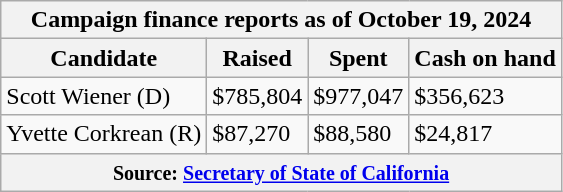<table class="wikitable sortable">
<tr>
<th colspan=4>Campaign finance reports as of October 19, 2024</th>
</tr>
<tr style="text-align:center;">
<th>Candidate</th>
<th>Raised</th>
<th>Spent</th>
<th>Cash on hand</th>
</tr>
<tr>
<td>Scott Wiener (D)</td>
<td>$785,804</td>
<td>$977,047</td>
<td>$356,623</td>
</tr>
<tr>
<td>Yvette Corkrean (R)</td>
<td>$87,270</td>
<td>$88,580</td>
<td>$24,817</td>
</tr>
<tr>
<th colspan="4"><small>Source: <a href='#'>Secretary of State of California</a></small></th>
</tr>
</table>
